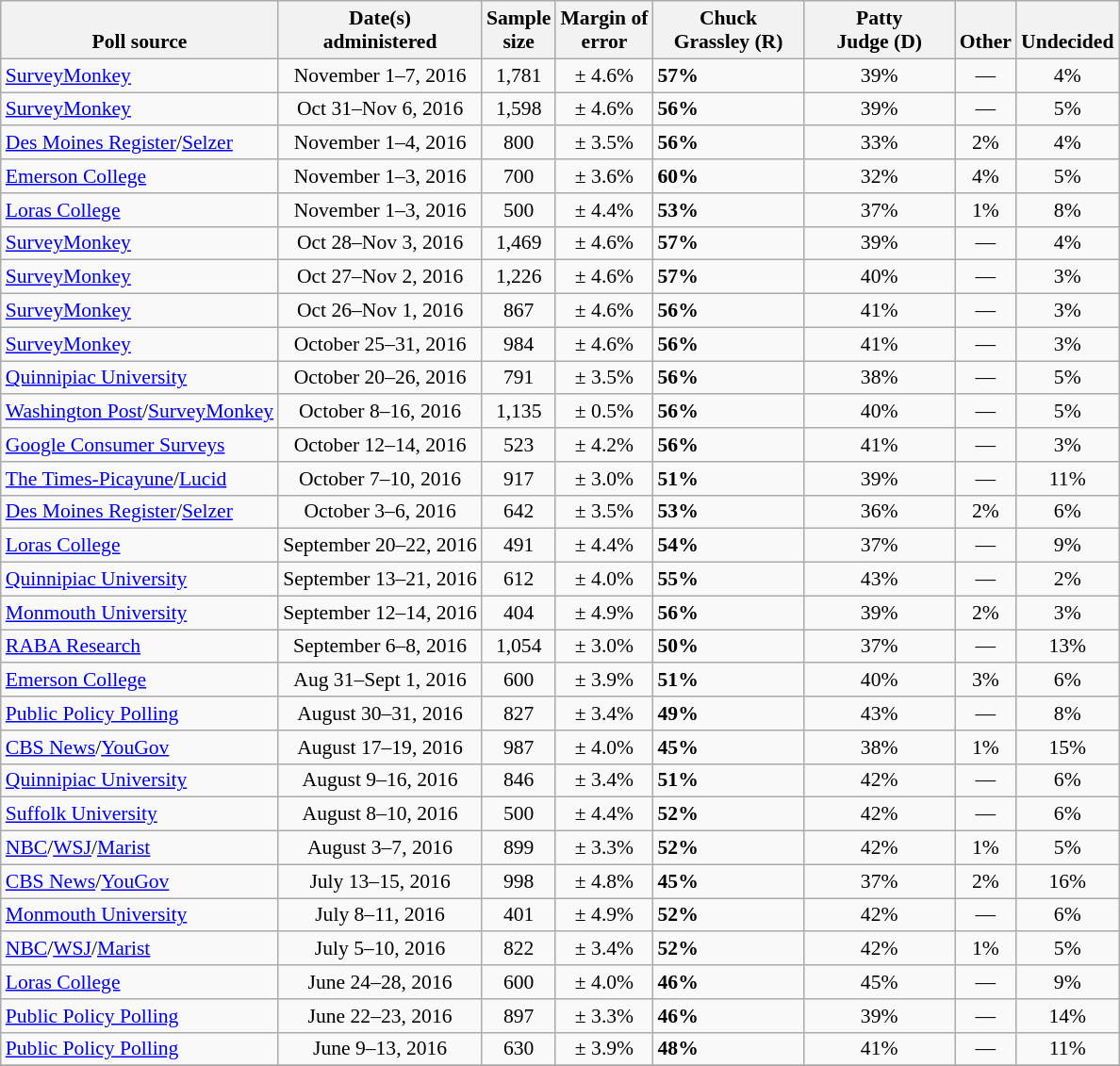<table class="wikitable" style="font-size:90%;">
<tr valign= bottom>
<th>Poll source</th>
<th>Date(s)<br>administered</th>
<th>Sample<br>size</th>
<th>Margin of<br>error</th>
<th style="width:100px;">Chuck<br>Grassley (R)</th>
<th style="width:100px;">Patty<br>Judge (D)</th>
<th>Other</th>
<th>Undecided</th>
</tr>
<tr>
<td><a href='#'>SurveyMonkey</a></td>
<td align=center>November 1–7, 2016</td>
<td align=center>1,781</td>
<td align=center>± 4.6%</td>
<td><strong>57%</strong></td>
<td align=center>39%</td>
<td align=center>—</td>
<td align=center>4%</td>
</tr>
<tr>
<td><a href='#'>SurveyMonkey</a></td>
<td align=center>Oct 31–Nov 6, 2016</td>
<td align=center>1,598</td>
<td align=center>± 4.6%</td>
<td><strong>56%</strong></td>
<td align=center>39%</td>
<td align=center>—</td>
<td align=center>5%</td>
</tr>
<tr>
<td><a href='#'>Des Moines Register</a>/<a href='#'>Selzer</a></td>
<td align=center>November 1–4, 2016</td>
<td align=center>800</td>
<td align=center>± 3.5%</td>
<td><strong>56%</strong></td>
<td align=center>33%</td>
<td align=center>2%</td>
<td align=center>4%</td>
</tr>
<tr>
<td><a href='#'>Emerson College</a></td>
<td align=center>November 1–3, 2016</td>
<td align=center>700</td>
<td align=center>± 3.6%</td>
<td><strong>60%</strong></td>
<td align=center>32%</td>
<td align=center>4%</td>
<td align=center>5%</td>
</tr>
<tr>
<td><a href='#'>Loras College</a></td>
<td align=center>November 1–3, 2016</td>
<td align=center>500</td>
<td align=center>± 4.4%</td>
<td><strong>53%</strong></td>
<td align=center>37%</td>
<td align=center>1%</td>
<td align=center>8%</td>
</tr>
<tr>
<td><a href='#'>SurveyMonkey</a></td>
<td align=center>Oct 28–Nov 3, 2016</td>
<td align=center>1,469</td>
<td align=center>± 4.6%</td>
<td><strong>57%</strong></td>
<td align=center>39%</td>
<td align=center>—</td>
<td align=center>4%</td>
</tr>
<tr>
<td><a href='#'>SurveyMonkey</a></td>
<td align=center>Oct 27–Nov 2, 2016</td>
<td align=center>1,226</td>
<td align=center>± 4.6%</td>
<td><strong>57%</strong></td>
<td align=center>40%</td>
<td align=center>—</td>
<td align=center>3%</td>
</tr>
<tr>
<td><a href='#'>SurveyMonkey</a></td>
<td align=center>Oct 26–Nov 1, 2016</td>
<td align=center>867</td>
<td align=center>± 4.6%</td>
<td><strong>56%</strong></td>
<td align=center>41%</td>
<td align=center>—</td>
<td align=center>3%</td>
</tr>
<tr>
<td><a href='#'>SurveyMonkey</a></td>
<td align=center>October 25–31, 2016</td>
<td align=center>984</td>
<td align=center>± 4.6%</td>
<td><strong>56%</strong></td>
<td align=center>41%</td>
<td align=center>—</td>
<td align=center>3%</td>
</tr>
<tr>
<td><a href='#'>Quinnipiac University</a></td>
<td align=center>October 20–26, 2016</td>
<td align=center>791</td>
<td align=center>± 3.5%</td>
<td><strong>56%</strong></td>
<td align=center>38%</td>
<td align=center>—</td>
<td align=center>5%</td>
</tr>
<tr>
<td><a href='#'>Washington Post</a>/<a href='#'>SurveyMonkey</a></td>
<td align=center>October 8–16, 2016</td>
<td align=center>1,135</td>
<td align=center>± 0.5%</td>
<td><strong>56%</strong></td>
<td align=center>40%</td>
<td align=center>—</td>
<td align=center>5%</td>
</tr>
<tr>
<td><a href='#'>Google Consumer Surveys</a></td>
<td align=center>October 12–14, 2016</td>
<td align=center>523</td>
<td align=center>± 4.2%</td>
<td><strong>56%</strong></td>
<td align=center>41%</td>
<td align=center>—</td>
<td align=center>3%</td>
</tr>
<tr>
<td><a href='#'>The Times-Picayune</a>/<a href='#'>Lucid</a></td>
<td align=center>October 7–10, 2016</td>
<td align=center>917</td>
<td align=center>± 3.0%</td>
<td><strong>51%</strong></td>
<td align=center>39%</td>
<td align=center>—</td>
<td align=center>11%</td>
</tr>
<tr>
<td><a href='#'>Des Moines Register</a>/<a href='#'>Selzer</a></td>
<td align=center>October 3–6, 2016</td>
<td align=center>642</td>
<td align=center>± 3.5%</td>
<td><strong>53%</strong></td>
<td align=center>36%</td>
<td align=center>2%</td>
<td align=center>6%</td>
</tr>
<tr>
<td><a href='#'>Loras College</a></td>
<td align=center>September 20–22, 2016</td>
<td align=center>491</td>
<td align=center>± 4.4%</td>
<td><strong>54%</strong></td>
<td align=center>37%</td>
<td align=center>—</td>
<td align=center>9%</td>
</tr>
<tr>
<td><a href='#'>Quinnipiac University</a></td>
<td align=center>September 13–21, 2016</td>
<td align=center>612</td>
<td align=center>± 4.0%</td>
<td><strong>55%</strong></td>
<td align=center>43%</td>
<td align=center>—</td>
<td align=center>2%</td>
</tr>
<tr>
<td><a href='#'>Monmouth University</a></td>
<td align=center>September 12–14, 2016</td>
<td align=center>404</td>
<td align=center>± 4.9%</td>
<td><strong>56%</strong></td>
<td align=center>39%</td>
<td align=center>2%</td>
<td align=center>3%</td>
</tr>
<tr>
<td><a href='#'>RABA Research</a></td>
<td align=center>September 6–8, 2016</td>
<td align=center>1,054</td>
<td align=center>± 3.0%</td>
<td><strong>50%</strong></td>
<td align=center>37%</td>
<td align=center>—</td>
<td align=center>13%</td>
</tr>
<tr>
<td><a href='#'>Emerson College</a></td>
<td align=center>Aug 31–Sept 1, 2016</td>
<td align=center>600</td>
<td align=center>± 3.9%</td>
<td><strong>51%</strong></td>
<td align=center>40%</td>
<td align=center>3%</td>
<td align=center>6%</td>
</tr>
<tr>
<td><a href='#'>Public Policy Polling</a></td>
<td align=center>August 30–31, 2016</td>
<td align=center>827</td>
<td align=center>± 3.4%</td>
<td><strong>49%</strong></td>
<td align=center>43%</td>
<td align=center>—</td>
<td align=center>8%</td>
</tr>
<tr>
<td><a href='#'>CBS News</a>/<a href='#'>YouGov</a></td>
<td align=center>August 17–19, 2016</td>
<td align=center>987</td>
<td align=center>± 4.0%</td>
<td><strong>45%</strong></td>
<td align=center>38%</td>
<td align=center>1%</td>
<td align=center>15%</td>
</tr>
<tr>
<td><a href='#'>Quinnipiac University</a></td>
<td align=center>August 9–16, 2016</td>
<td align=center>846</td>
<td align=center>± 3.4%</td>
<td><strong>51%</strong></td>
<td align=center>42%</td>
<td align=center>—</td>
<td align=center>6%</td>
</tr>
<tr>
<td><a href='#'>Suffolk University</a></td>
<td align=center>August 8–10, 2016</td>
<td align=center>500</td>
<td align=center>± 4.4%</td>
<td><strong>52%</strong></td>
<td align=center>42%</td>
<td align=center>—</td>
<td align=center>6%</td>
</tr>
<tr>
<td><a href='#'>NBC</a>/<a href='#'>WSJ</a>/<a href='#'>Marist</a></td>
<td align=center>August 3–7, 2016</td>
<td align=center>899</td>
<td align=center>± 3.3%</td>
<td><strong>52%</strong></td>
<td align=center>42%</td>
<td align=center>1%</td>
<td align=center>5%</td>
</tr>
<tr>
<td><a href='#'>CBS News</a>/<a href='#'>YouGov</a></td>
<td align=center>July 13–15, 2016</td>
<td align=center>998</td>
<td align=center>± 4.8%</td>
<td><strong>45%</strong></td>
<td align=center>37%</td>
<td align=center>2%</td>
<td align=center>16%</td>
</tr>
<tr>
<td><a href='#'>Monmouth University</a></td>
<td align=center>July 8–11, 2016</td>
<td align=center>401</td>
<td align=center>± 4.9%</td>
<td><strong>52%</strong></td>
<td align=center>42%</td>
<td align=center>—</td>
<td align=center>6%</td>
</tr>
<tr>
<td><a href='#'>NBC</a>/<a href='#'>WSJ</a>/<a href='#'>Marist</a></td>
<td align=center>July 5–10, 2016</td>
<td align=center>822</td>
<td align=center>± 3.4%</td>
<td><strong>52%</strong></td>
<td align=center>42%</td>
<td align=center>1%</td>
<td align=center>5%</td>
</tr>
<tr>
<td><a href='#'>Loras College</a></td>
<td align=center>June 24–28, 2016</td>
<td align=center>600</td>
<td align=center>± 4.0%</td>
<td><strong>46%</strong></td>
<td align=center>45%</td>
<td align=center>—</td>
<td align=center>9%</td>
</tr>
<tr>
<td><a href='#'>Public Policy Polling</a></td>
<td align=center>June 22–23, 2016</td>
<td align=center>897</td>
<td align=center>± 3.3%</td>
<td><strong>46%</strong></td>
<td align=center>39%</td>
<td align=center>—</td>
<td align=center>14%</td>
</tr>
<tr>
<td><a href='#'>Public Policy Polling</a></td>
<td align=center>June 9–13, 2016</td>
<td align=center>630</td>
<td align=center>± 3.9%</td>
<td><strong>48%</strong></td>
<td align=center>41%</td>
<td align=center>—</td>
<td align=center>11%</td>
</tr>
<tr>
</tr>
</table>
